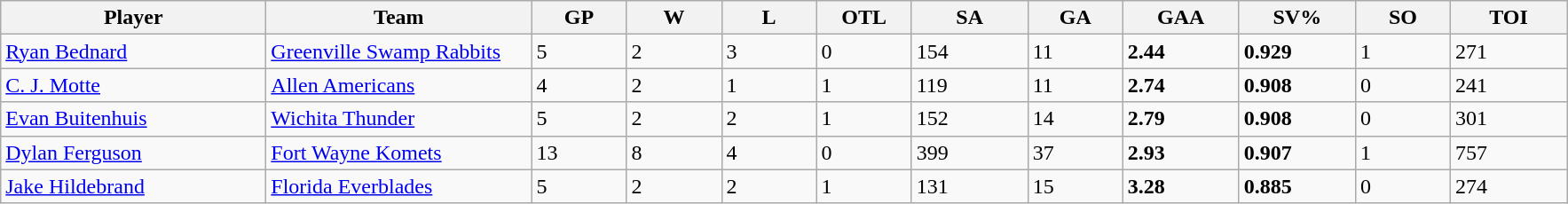<table class="wikitable sortable">
<tr>
<th style="width:12em">Player</th>
<th style="width:12em">Team</th>
<th style="width:4em">GP</th>
<th style="width:4em">W</th>
<th style="width:4em">L</th>
<th style="width:4em">OTL</th>
<th style="width:5em">SA</th>
<th style="width:4em">GA</th>
<th style="width:5em">GAA</th>
<th style="width:5em">SV%</th>
<th style="width:4em">SO</th>
<th style="width:5em">TOI</th>
</tr>
<tr>
<td><a href='#'>Ryan Bednard</a></td>
<td><a href='#'>Greenville Swamp Rabbits</a></td>
<td>5</td>
<td>2</td>
<td>3</td>
<td>0</td>
<td>154</td>
<td>11</td>
<td><strong>2.44</strong></td>
<td><strong>0.929</strong></td>
<td>1</td>
<td>271</td>
</tr>
<tr>
<td><a href='#'>C. J. Motte</a></td>
<td><a href='#'>Allen Americans</a></td>
<td>4</td>
<td>2</td>
<td>1</td>
<td>1</td>
<td>119</td>
<td>11</td>
<td><strong>2.74</strong></td>
<td><strong>0.908</strong></td>
<td>0</td>
<td>241</td>
</tr>
<tr>
<td><a href='#'>Evan Buitenhuis</a></td>
<td><a href='#'>Wichita Thunder</a></td>
<td>5</td>
<td>2</td>
<td>2</td>
<td>1</td>
<td>152</td>
<td>14</td>
<td><strong>2.79</strong></td>
<td><strong>0.908</strong></td>
<td>0</td>
<td>301</td>
</tr>
<tr>
<td><a href='#'>Dylan Ferguson</a></td>
<td><a href='#'>Fort Wayne Komets</a></td>
<td>13</td>
<td>8</td>
<td>4</td>
<td>0</td>
<td>399</td>
<td>37</td>
<td><strong>2.93</strong></td>
<td><strong>0.907</strong></td>
<td>1</td>
<td>757</td>
</tr>
<tr>
<td><a href='#'>Jake Hildebrand</a></td>
<td><a href='#'>Florida Everblades</a></td>
<td>5</td>
<td>2</td>
<td>2</td>
<td>1</td>
<td>131</td>
<td>15</td>
<td><strong>3.28</strong></td>
<td><strong>0.885</strong></td>
<td>0</td>
<td>274</td>
</tr>
</table>
